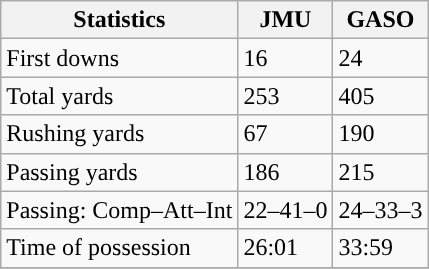<table class="wikitable" style="float: left;">
<tr>
<th>Statistics</th>
<th>JMU</th>
<th>GASO</th>
</tr>
<tr>
<td>First downs</td>
<td>16</td>
<td>24</td>
</tr>
<tr>
<td>Total yards</td>
<td>253</td>
<td>405</td>
</tr>
<tr>
<td>Rushing yards</td>
<td>67</td>
<td>190</td>
</tr>
<tr>
<td>Passing yards</td>
<td>186</td>
<td>215</td>
</tr>
<tr>
<td>Passing: Comp–Att–Int</td>
<td>22–41–0</td>
<td>24–33–3</td>
</tr>
<tr>
<td>Time of possession</td>
<td>26:01</td>
<td>33:59</td>
</tr>
<tr>
</tr>
</table>
